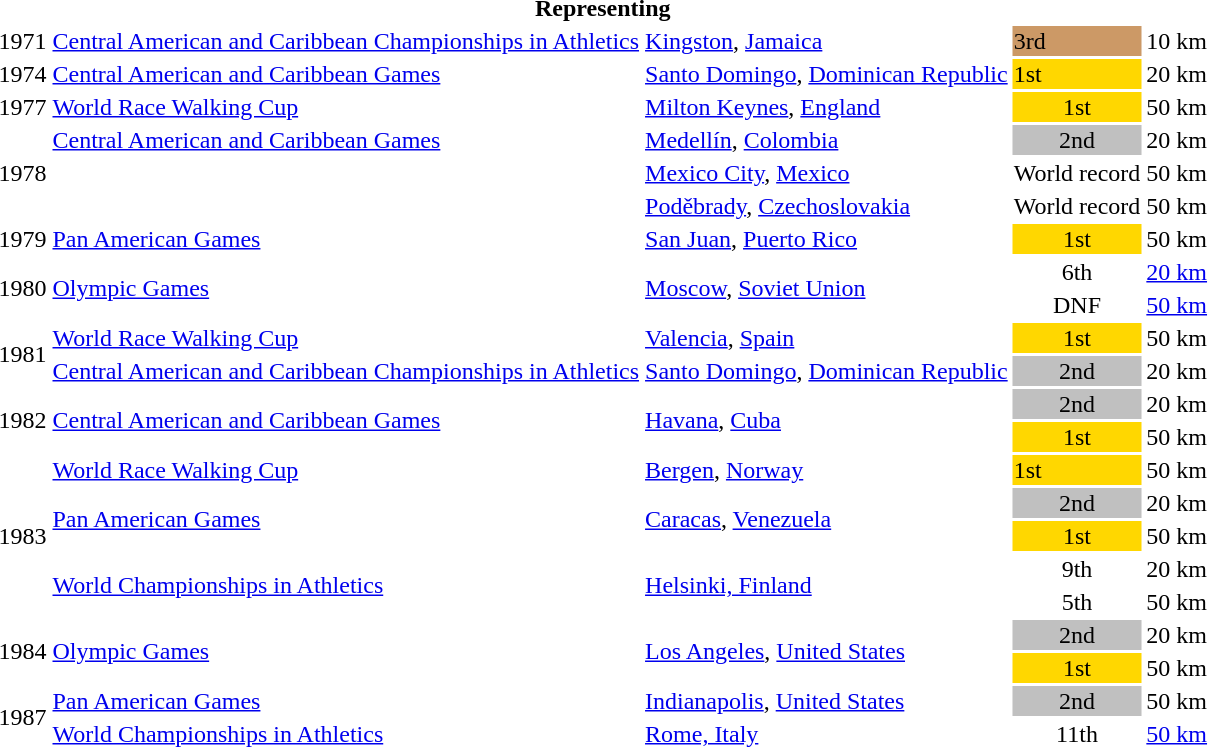<table>
<tr>
<th colspan="5">Representing </th>
</tr>
<tr>
<td>1971</td>
<td><a href='#'>Central American and Caribbean Championships in Athletics</a></td>
<td><a href='#'>Kingston</a>, <a href='#'>Jamaica</a></td>
<td style="background:#c96;">3rd</td>
<td>10 km</td>
</tr>
<tr>
<td>1974</td>
<td><a href='#'>Central American and Caribbean Games</a></td>
<td><a href='#'>Santo Domingo</a>, <a href='#'>Dominican Republic</a></td>
<td style="background:gold;">1st</td>
<td>20 km</td>
</tr>
<tr>
<td>1977</td>
<td><a href='#'>World Race Walking Cup</a></td>
<td><a href='#'>Milton Keynes</a>, <a href='#'>England</a></td>
<td style="background:gold; text-align:center;">1st</td>
<td>50 km</td>
</tr>
<tr>
<td rowspan=3>1978</td>
<td><a href='#'>Central American and Caribbean Games</a></td>
<td><a href='#'>Medellín</a>, <a href='#'>Colombia</a></td>
<td style="background:silver; text-align:center;">2nd</td>
<td>20 km</td>
</tr>
<tr>
<td></td>
<td><a href='#'>Mexico City</a>, <a href='#'>Mexico</a></td>
<td style="text-align:center;">World record</td>
<td>50 km</td>
</tr>
<tr>
<td></td>
<td><a href='#'>Poděbrady</a>, <a href='#'>Czechoslovakia</a></td>
<td style="text-align:center;">World record</td>
<td>50 km</td>
</tr>
<tr>
<td>1979</td>
<td><a href='#'>Pan American Games</a></td>
<td><a href='#'>San Juan</a>, <a href='#'>Puerto Rico</a></td>
<td style="background:gold; text-align:center;">1st</td>
<td>50 km</td>
</tr>
<tr>
<td rowspan=2>1980</td>
<td rowspan=2><a href='#'>Olympic Games</a></td>
<td rowspan=2><a href='#'>Moscow</a>, <a href='#'>Soviet Union</a></td>
<td style="text-align:center;">6th</td>
<td><a href='#'>20 km</a></td>
</tr>
<tr>
<td style="text-align:center;">DNF</td>
<td><a href='#'>50 km</a></td>
</tr>
<tr>
<td rowspan=2>1981</td>
<td><a href='#'>World Race Walking Cup</a></td>
<td><a href='#'>Valencia</a>, <a href='#'>Spain</a></td>
<td style="background:gold; text-align:center;">1st</td>
<td>50 km</td>
</tr>
<tr>
<td><a href='#'>Central American and Caribbean Championships in Athletics</a></td>
<td><a href='#'>Santo Domingo</a>, <a href='#'>Dominican Republic</a></td>
<td style="background:silver; text-align:center;">2nd</td>
<td>20 km</td>
</tr>
<tr>
<td rowspan=2>1982</td>
<td rowspan=2><a href='#'>Central American and Caribbean Games</a></td>
<td rowspan=2><a href='#'>Havana</a>, <a href='#'>Cuba</a></td>
<td style="background:silver; text-align:center;">2nd</td>
<td>20 km</td>
</tr>
<tr>
<td style="background:gold; text-align:center;">1st</td>
<td>50 km</td>
</tr>
<tr>
<td rowspan=5>1983</td>
<td><a href='#'>World Race Walking Cup</a></td>
<td><a href='#'>Bergen</a>, <a href='#'>Norway</a></td>
<td style="background:gold;">1st</td>
<td>50 km</td>
</tr>
<tr>
<td rowspan=2><a href='#'>Pan American Games</a></td>
<td rowspan=2><a href='#'>Caracas</a>, <a href='#'>Venezuela</a></td>
<td style="background:silver; text-align:center;">2nd</td>
<td>20 km</td>
</tr>
<tr>
<td style="background:gold; text-align:center;">1st</td>
<td>50 km</td>
</tr>
<tr>
<td rowspan=2><a href='#'>World Championships in Athletics</a></td>
<td rowspan=2><a href='#'>Helsinki, Finland</a></td>
<td style="text-align:center;">9th</td>
<td>20 km</td>
</tr>
<tr>
<td style="text-align:center;">5th</td>
<td>50 km</td>
</tr>
<tr>
<td rowspan=2>1984</td>
<td rowspan=2><a href='#'>Olympic Games</a></td>
<td rowspan=2><a href='#'>Los Angeles</a>, <a href='#'>United States</a></td>
<td style="background:silver; text-align:center;">2nd</td>
<td>20 km</td>
</tr>
<tr>
<td style="background:gold; text-align:center;">1st</td>
<td>50 km</td>
</tr>
<tr>
<td rowspan=2>1987</td>
<td><a href='#'>Pan American Games</a></td>
<td><a href='#'>Indianapolis</a>, <a href='#'>United States</a></td>
<td style="background:silver; text-align:center;">2nd</td>
<td>50 km</td>
</tr>
<tr>
<td><a href='#'>World Championships in Athletics</a></td>
<td><a href='#'>Rome, Italy</a></td>
<td style="text-align:center;">11th</td>
<td><a href='#'>50 km</a></td>
</tr>
</table>
